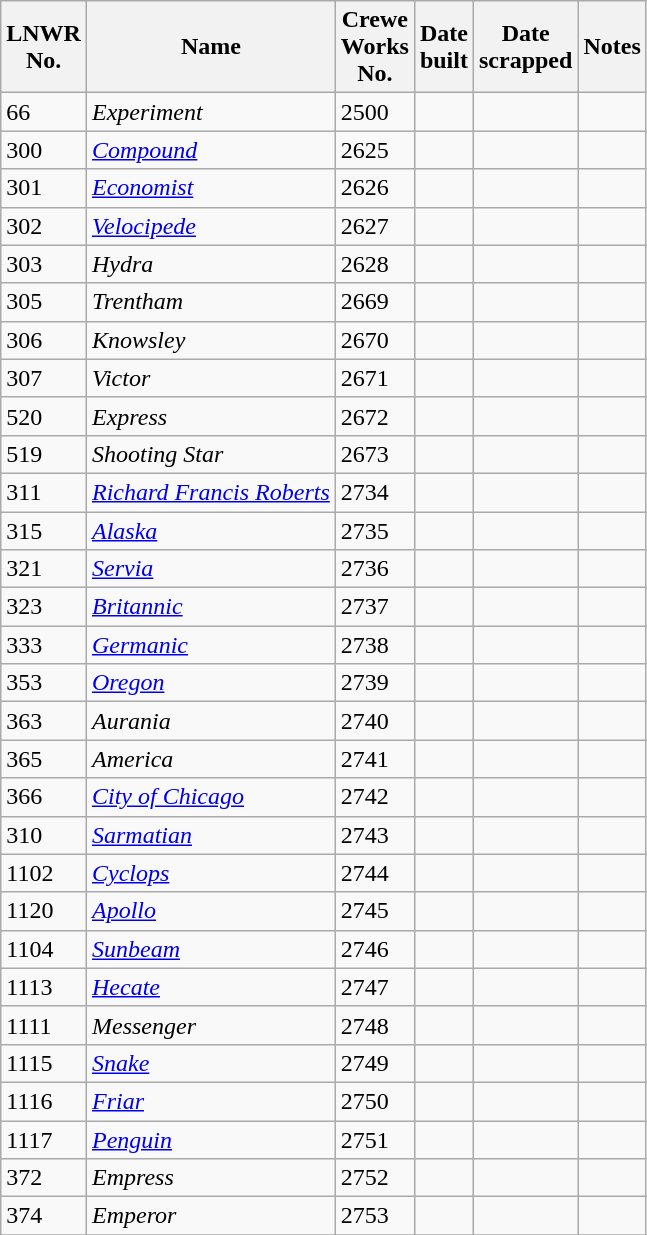<table class="wikitable sortable">
<tr>
<th>LNWR<br>No.</th>
<th>Name</th>
<th>Crewe<br>Works<br>No.</th>
<th>Date<br>built</th>
<th>Date<br>scrapped</th>
<th>Notes</th>
</tr>
<tr>
<td>66</td>
<td><em>Experiment</em></td>
<td>2500</td>
<td></td>
<td></td>
<td></td>
</tr>
<tr>
<td>300</td>
<td><em><a href='#'>Compound</a></em></td>
<td>2625</td>
<td></td>
<td></td>
<td></td>
</tr>
<tr>
<td>301</td>
<td><em><a href='#'>Economist</a></em></td>
<td>2626</td>
<td></td>
<td></td>
<td></td>
</tr>
<tr>
<td>302</td>
<td><em><a href='#'>Velocipede</a></em></td>
<td>2627</td>
<td></td>
<td></td>
<td></td>
</tr>
<tr>
<td>303</td>
<td><em>Hydra</em></td>
<td>2628</td>
<td></td>
<td></td>
<td></td>
</tr>
<tr>
<td>305</td>
<td><em>Trentham</em></td>
<td>2669</td>
<td></td>
<td></td>
<td></td>
</tr>
<tr>
<td>306</td>
<td><em>Knowsley</em></td>
<td>2670</td>
<td></td>
<td></td>
<td></td>
</tr>
<tr>
<td>307</td>
<td><em>Victor</em></td>
<td>2671</td>
<td></td>
<td></td>
<td></td>
</tr>
<tr>
<td>520</td>
<td><em>Express</em></td>
<td>2672</td>
<td></td>
<td></td>
<td></td>
</tr>
<tr>
<td>519</td>
<td><em>Shooting Star</em></td>
<td>2673</td>
<td></td>
<td></td>
<td></td>
</tr>
<tr>
<td>311</td>
<td><em><a href='#'>Richard Francis Roberts</a></em></td>
<td>2734</td>
<td></td>
<td></td>
<td></td>
</tr>
<tr>
<td>315</td>
<td><em><a href='#'>Alaska</a></em></td>
<td>2735</td>
<td></td>
<td></td>
<td></td>
</tr>
<tr>
<td>321</td>
<td><em><a href='#'>Servia</a></em></td>
<td>2736</td>
<td></td>
<td></td>
<td></td>
</tr>
<tr>
<td>323</td>
<td><em><a href='#'>Britannic</a></em></td>
<td>2737</td>
<td></td>
<td></td>
<td></td>
</tr>
<tr>
<td>333</td>
<td><em><a href='#'>Germanic</a></em></td>
<td>2738</td>
<td></td>
<td></td>
<td></td>
</tr>
<tr>
<td>353</td>
<td><em><a href='#'>Oregon</a></em></td>
<td>2739</td>
<td></td>
<td></td>
<td></td>
</tr>
<tr>
<td>363</td>
<td><em>Aurania</em></td>
<td>2740</td>
<td></td>
<td></td>
<td></td>
</tr>
<tr>
<td>365</td>
<td><em>America</em></td>
<td>2741</td>
<td></td>
<td></td>
<td></td>
</tr>
<tr>
<td>366</td>
<td><em><a href='#'>City of Chicago</a></em></td>
<td>2742</td>
<td></td>
<td></td>
<td></td>
</tr>
<tr>
<td>310</td>
<td><em><a href='#'>Sarmatian</a></em></td>
<td>2743</td>
<td></td>
<td></td>
<td></td>
</tr>
<tr>
<td>1102</td>
<td><em><a href='#'>Cyclops</a></em></td>
<td>2744</td>
<td></td>
<td></td>
<td></td>
</tr>
<tr>
<td>1120</td>
<td><em><a href='#'>Apollo</a></em></td>
<td>2745</td>
<td></td>
<td></td>
<td></td>
</tr>
<tr>
<td>1104</td>
<td><em><a href='#'>Sunbeam</a></em></td>
<td>2746</td>
<td></td>
<td></td>
<td></td>
</tr>
<tr>
<td>1113</td>
<td><em><a href='#'>Hecate</a></em></td>
<td>2747</td>
<td></td>
<td></td>
<td></td>
</tr>
<tr>
<td>1111</td>
<td><em>Messenger</em></td>
<td>2748</td>
<td></td>
<td></td>
<td></td>
</tr>
<tr>
<td>1115</td>
<td><em><a href='#'>Snake</a></em></td>
<td>2749</td>
<td></td>
<td></td>
<td></td>
</tr>
<tr>
<td>1116</td>
<td><em><a href='#'>Friar</a></em></td>
<td>2750</td>
<td></td>
<td></td>
<td></td>
</tr>
<tr>
<td>1117</td>
<td><em><a href='#'>Penguin</a></em></td>
<td>2751</td>
<td></td>
<td></td>
<td></td>
</tr>
<tr>
<td>372</td>
<td><em>Empress</em></td>
<td>2752</td>
<td></td>
<td></td>
<td></td>
</tr>
<tr>
<td>374</td>
<td><em>Emperor</em></td>
<td>2753</td>
<td></td>
<td></td>
<td></td>
</tr>
<tr>
</tr>
</table>
